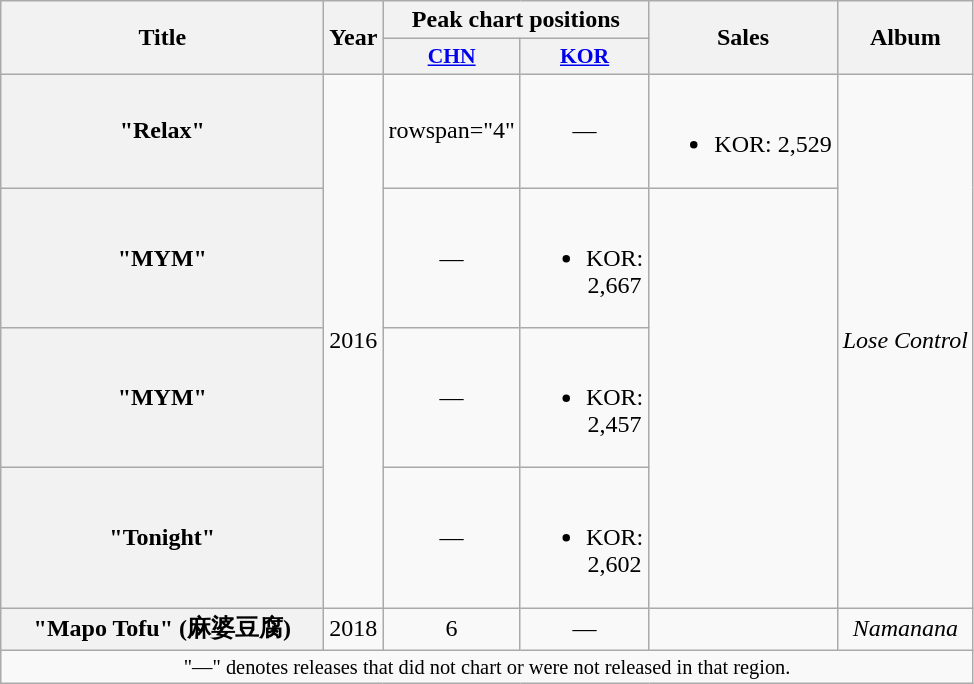<table class="wikitable plainrowheaders" style="text-align:center;">
<tr>
<th scope="col" rowspan="2" style="width:13em;">Title</th>
<th scope="col" rowspan="2">Year</th>
<th scope="col" colspan="2">Peak chart positions</th>
<th scope="col" rowspan="2">Sales</th>
<th scope="col" rowspan="2">Album</th>
</tr>
<tr>
<th scope="col" style="width:3em;font-size:90%;"><a href='#'>CHN</a><br></th>
<th scope="col" style="width:3em;font-size:90%;"><a href='#'>KOR</a><br></th>
</tr>
<tr>
<th scope="row">"Relax"</th>
<td rowspan="4">2016</td>
<td>rowspan="4" </td>
<td>—</td>
<td><br><ul><li>KOR: 2,529</li></ul></td>
<td rowspan="4"><em>Lose Control</em></td>
</tr>
<tr>
<th scope="row">"MYM"</th>
<td>—</td>
<td><br><ul><li>KOR: 2,667</li></ul></td>
</tr>
<tr>
<th scope="row">"MYM" </th>
<td>—</td>
<td><br><ul><li>KOR: 2,457</li></ul></td>
</tr>
<tr>
<th scope="row">"Tonight"</th>
<td>—</td>
<td><br><ul><li>KOR: 2,602</li></ul></td>
</tr>
<tr>
<th scope="row">"Mapo Tofu" (麻婆豆腐)</th>
<td>2018</td>
<td>6</td>
<td>—</td>
<td></td>
<td><em>Namanana</em></td>
</tr>
<tr>
<td colspan="6" style="font-size:85%">"—" denotes releases that did not chart or were not released in that region.</td>
</tr>
</table>
